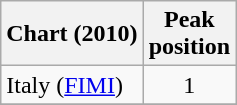<table class="wikitable sortable">
<tr>
<th>Chart (2010)</th>
<th>Peak<br>position</th>
</tr>
<tr>
<td>Italy (<a href='#'>FIMI</a>)</td>
<td style="text-align:center;">1</td>
</tr>
<tr>
</tr>
</table>
